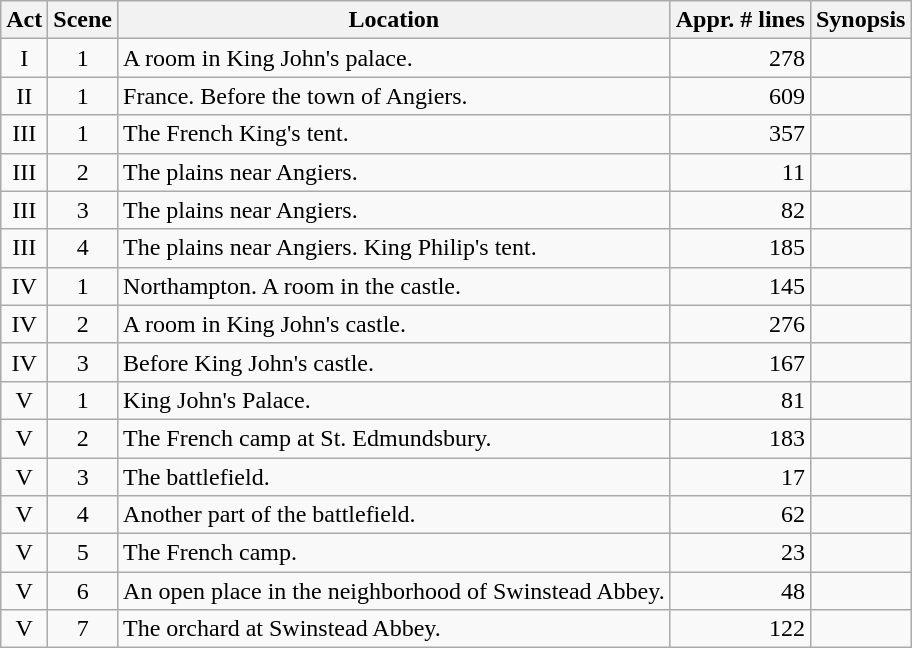<table class="wikitable">
<tr>
<th>Act</th>
<th data-sort-type="number">Scene</th>
<th>Location</th>
<th data-sort-type="number">Appr. # lines</th>
<th>Synopsis</th>
</tr>
<tr>
<td style="text-align:center;">I</td>
<td style="text-align:center;">1</td>
<td>A room in King John's palace.</td>
<td style="text-align:right;">278</td>
<td></td>
</tr>
<tr>
<td style="text-align:center;">II</td>
<td style="text-align:center;">1</td>
<td>France. Before the town of Angiers.</td>
<td style="text-align:right;">609</td>
<td></td>
</tr>
<tr>
<td style="text-align:center;">III</td>
<td style="text-align:center;">1</td>
<td>The French King's tent.</td>
<td style="text-align:right;">357</td>
<td></td>
</tr>
<tr>
<td style="text-align:center;">III</td>
<td style="text-align:center;">2</td>
<td>The plains near Angiers.</td>
<td style="text-align:right;">11</td>
<td></td>
</tr>
<tr>
<td style="text-align:center;">III</td>
<td style="text-align:center;">3</td>
<td>The plains near Angiers.</td>
<td style="text-align:right;">82</td>
<td></td>
</tr>
<tr>
<td style="text-align:center;">III</td>
<td style="text-align:center;">4</td>
<td>The plains near Angiers. King Philip's tent.</td>
<td style="text-align:right;">185</td>
<td></td>
</tr>
<tr>
<td style="text-align:center;">IV</td>
<td style="text-align:center;">1</td>
<td>Northampton. A room in the castle.</td>
<td style="text-align:right;">145</td>
<td></td>
</tr>
<tr>
<td style="text-align:center;">IV</td>
<td style="text-align:center;">2</td>
<td>A room in King John's castle.</td>
<td style="text-align:right;">276</td>
<td></td>
</tr>
<tr>
<td style="text-align:center;">IV</td>
<td style="text-align:center;">3</td>
<td>Before King John's castle.</td>
<td style="text-align:right;">167</td>
<td></td>
</tr>
<tr>
<td style="text-align:center;">V</td>
<td style="text-align:center;">1</td>
<td>King John's Palace.</td>
<td style="text-align:right;">81</td>
<td></td>
</tr>
<tr>
<td style="text-align:center;">V</td>
<td style="text-align:center;">2</td>
<td>The French camp at St. Edmundsbury.</td>
<td style="text-align:right;">183</td>
<td></td>
</tr>
<tr>
<td style="text-align:center;">V</td>
<td style="text-align:center;">3</td>
<td>The battlefield.</td>
<td style="text-align:right;">17</td>
<td></td>
</tr>
<tr>
<td style="text-align:center;">V</td>
<td style="text-align:center;">4</td>
<td>Another part of the battlefield.</td>
<td style="text-align:right;">62</td>
<td></td>
</tr>
<tr>
<td style="text-align:center;">V</td>
<td style="text-align:center;">5</td>
<td>The French camp.</td>
<td style="text-align:right;">23</td>
<td></td>
</tr>
<tr>
<td style="text-align:center;">V</td>
<td style="text-align:center;">6</td>
<td>An open place in the neighborhood of Swinstead Abbey.</td>
<td style="text-align:right;">48</td>
<td></td>
</tr>
<tr>
<td style="text-align:center;">V</td>
<td style="text-align:center;">7</td>
<td>The orchard at Swinstead Abbey.</td>
<td style="text-align:right;">122</td>
<td></td>
</tr>
</table>
